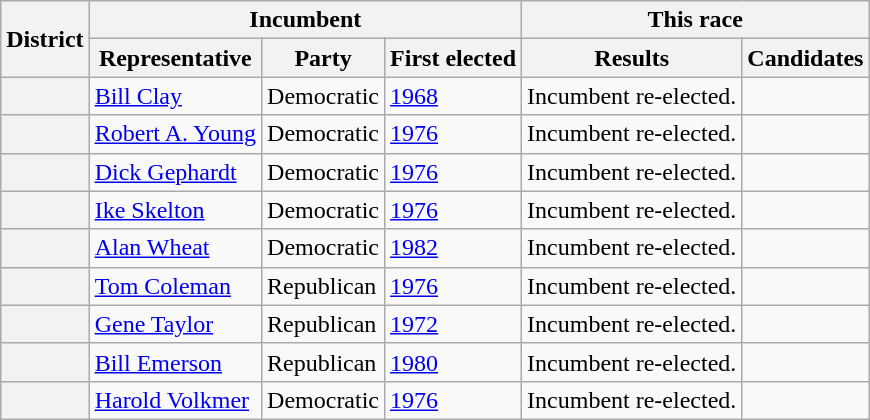<table class=wikitable>
<tr>
<th rowspan=2>District</th>
<th colspan=3>Incumbent</th>
<th colspan=2>This race</th>
</tr>
<tr>
<th>Representative</th>
<th>Party</th>
<th>First elected</th>
<th>Results</th>
<th>Candidates</th>
</tr>
<tr>
<th></th>
<td><a href='#'>Bill Clay</a></td>
<td>Democratic</td>
<td><a href='#'>1968</a></td>
<td>Incumbent re-elected.</td>
<td nowrap></td>
</tr>
<tr>
<th></th>
<td><a href='#'>Robert A. Young</a></td>
<td>Democratic</td>
<td><a href='#'>1976</a></td>
<td>Incumbent re-elected.</td>
<td nowrap></td>
</tr>
<tr>
<th></th>
<td><a href='#'>Dick Gephardt</a></td>
<td>Democratic</td>
<td><a href='#'>1976</a></td>
<td>Incumbent re-elected.</td>
<td nowrap></td>
</tr>
<tr>
<th></th>
<td><a href='#'>Ike Skelton</a></td>
<td>Democratic</td>
<td><a href='#'>1976</a></td>
<td>Incumbent re-elected.</td>
<td nowrap></td>
</tr>
<tr>
<th></th>
<td><a href='#'>Alan Wheat</a></td>
<td>Democratic</td>
<td><a href='#'>1982</a></td>
<td>Incumbent re-elected.</td>
<td nowrap></td>
</tr>
<tr>
<th></th>
<td><a href='#'>Tom Coleman</a></td>
<td>Republican</td>
<td><a href='#'>1976</a></td>
<td>Incumbent re-elected.</td>
<td nowrap></td>
</tr>
<tr>
<th></th>
<td><a href='#'>Gene Taylor</a></td>
<td>Republican</td>
<td><a href='#'>1972</a></td>
<td>Incumbent re-elected.</td>
<td nowrap></td>
</tr>
<tr>
<th></th>
<td><a href='#'>Bill Emerson</a></td>
<td>Republican</td>
<td><a href='#'>1980</a></td>
<td>Incumbent re-elected.</td>
<td nowrap></td>
</tr>
<tr>
<th></th>
<td><a href='#'>Harold Volkmer</a></td>
<td>Democratic</td>
<td><a href='#'>1976</a></td>
<td>Incumbent re-elected.</td>
<td nowrap></td>
</tr>
</table>
